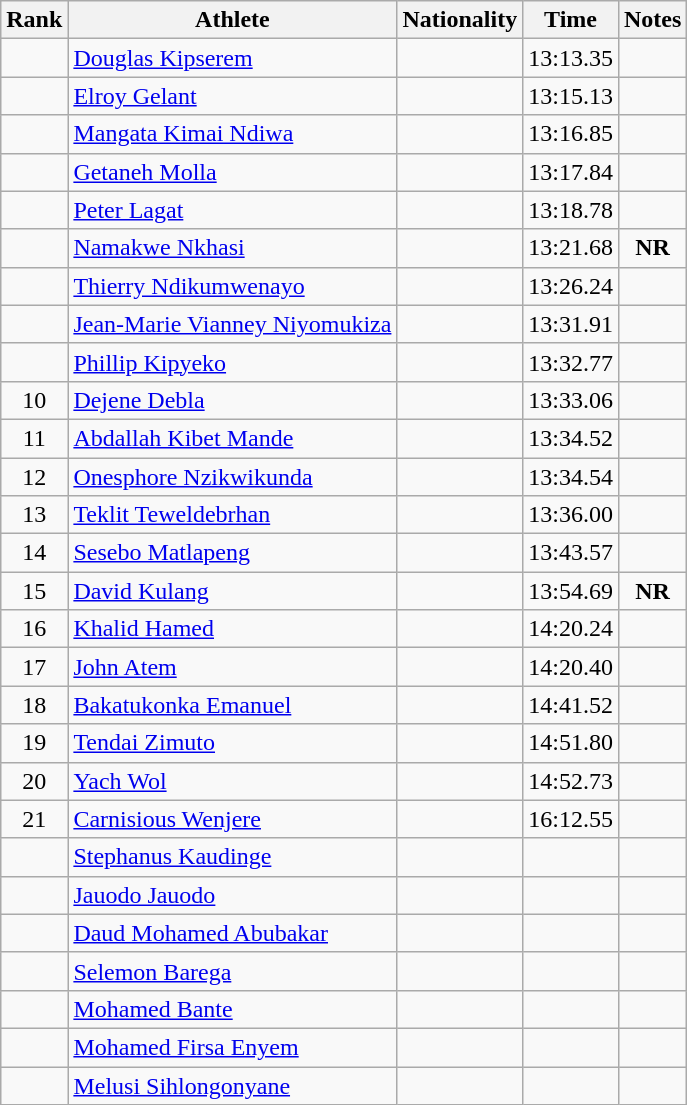<table class="wikitable sortable" style="text-align:center">
<tr>
<th>Rank</th>
<th>Athlete</th>
<th>Nationality</th>
<th>Time</th>
<th>Notes</th>
</tr>
<tr>
<td></td>
<td align="left"><a href='#'>Douglas Kipserem</a></td>
<td align=left></td>
<td>13:13.35</td>
<td></td>
</tr>
<tr>
<td></td>
<td align="left"><a href='#'>Elroy Gelant</a></td>
<td align=left></td>
<td>13:15.13</td>
<td></td>
</tr>
<tr>
<td></td>
<td align="left"><a href='#'>Mangata Kimai Ndiwa</a></td>
<td align=left></td>
<td>13:16.85</td>
<td></td>
</tr>
<tr>
<td></td>
<td align="left"><a href='#'>Getaneh Molla</a></td>
<td align=left></td>
<td>13:17.84</td>
<td></td>
</tr>
<tr>
<td></td>
<td align="left"><a href='#'>Peter Lagat</a></td>
<td align=left></td>
<td>13:18.78</td>
<td></td>
</tr>
<tr>
<td></td>
<td align="left"><a href='#'>Namakwe Nkhasi</a></td>
<td align=left></td>
<td>13:21.68</td>
<td><strong>NR</strong></td>
</tr>
<tr>
<td></td>
<td align="left"><a href='#'>Thierry Ndikumwenayo</a></td>
<td align=left></td>
<td>13:26.24</td>
<td></td>
</tr>
<tr>
<td></td>
<td align="left"><a href='#'>Jean-Marie Vianney Niyomukiza</a></td>
<td align=left></td>
<td>13:31.91</td>
<td></td>
</tr>
<tr>
<td></td>
<td align="left"><a href='#'>Phillip Kipyeko</a></td>
<td align=left></td>
<td>13:32.77</td>
<td></td>
</tr>
<tr>
<td>10</td>
<td align="left"><a href='#'>Dejene Debla</a></td>
<td align=left></td>
<td>13:33.06</td>
<td></td>
</tr>
<tr>
<td>11</td>
<td align="left"><a href='#'>Abdallah Kibet Mande</a></td>
<td align=left></td>
<td>13:34.52</td>
<td></td>
</tr>
<tr>
<td>12</td>
<td align="left"><a href='#'>Onesphore Nzikwikunda</a></td>
<td align=left></td>
<td>13:34.54</td>
<td></td>
</tr>
<tr>
<td>13</td>
<td align="left"><a href='#'>Teklit Teweldebrhan</a></td>
<td align=left></td>
<td>13:36.00</td>
<td></td>
</tr>
<tr>
<td>14</td>
<td align="left"><a href='#'>Sesebo Matlapeng</a></td>
<td align=left></td>
<td>13:43.57</td>
<td></td>
</tr>
<tr>
<td>15</td>
<td align="left"><a href='#'>David Kulang</a></td>
<td align=left></td>
<td>13:54.69</td>
<td><strong>NR</strong></td>
</tr>
<tr>
<td>16</td>
<td align="left"><a href='#'>Khalid Hamed</a></td>
<td align=left></td>
<td>14:20.24</td>
<td></td>
</tr>
<tr>
<td>17</td>
<td align="left"><a href='#'>John Atem</a></td>
<td align=left></td>
<td>14:20.40</td>
<td></td>
</tr>
<tr>
<td>18</td>
<td align="left"><a href='#'>Bakatukonka Emanuel</a></td>
<td align=left></td>
<td>14:41.52</td>
<td></td>
</tr>
<tr>
<td>19</td>
<td align="left"><a href='#'>Tendai Zimuto</a></td>
<td align=left></td>
<td>14:51.80</td>
<td></td>
</tr>
<tr>
<td>20</td>
<td align="left"><a href='#'>Yach Wol</a></td>
<td align=left></td>
<td>14:52.73</td>
<td></td>
</tr>
<tr>
<td>21</td>
<td align="left"><a href='#'>Carnisious Wenjere</a></td>
<td align=left></td>
<td>16:12.55</td>
<td></td>
</tr>
<tr>
<td></td>
<td align="left"><a href='#'>Stephanus Kaudinge</a></td>
<td align=left></td>
<td></td>
<td></td>
</tr>
<tr>
<td></td>
<td align="left"><a href='#'>Jauodo Jauodo</a></td>
<td align=left></td>
<td></td>
<td></td>
</tr>
<tr>
<td></td>
<td align="left"><a href='#'>Daud Mohamed Abubakar</a></td>
<td align=left></td>
<td></td>
<td></td>
</tr>
<tr>
<td></td>
<td align="left"><a href='#'>Selemon Barega</a></td>
<td align=left></td>
<td></td>
<td></td>
</tr>
<tr>
<td></td>
<td align="left"><a href='#'>Mohamed Bante</a></td>
<td align=left></td>
<td></td>
<td></td>
</tr>
<tr>
<td></td>
<td align="left"><a href='#'>Mohamed Firsa Enyem</a></td>
<td align=left></td>
<td></td>
<td></td>
</tr>
<tr>
<td></td>
<td align="left"><a href='#'>Melusi Sihlongonyane</a></td>
<td align=left></td>
<td></td>
<td></td>
</tr>
</table>
